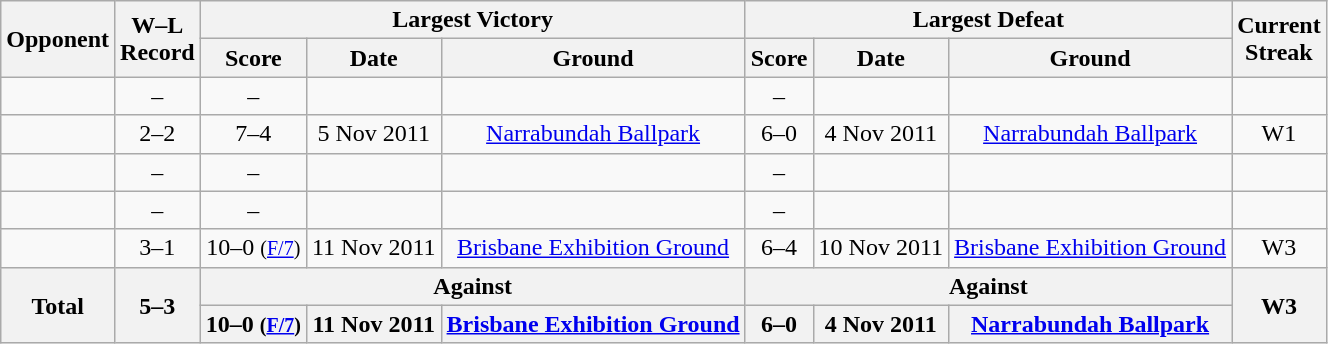<table class="wikitable" style="text-align:center">
<tr>
<th rowspan=2>Opponent</th>
<th rowspan=2>W–L<br>Record</th>
<th colspan=3>Largest Victory</th>
<th colspan=3>Largest Defeat</th>
<th rowspan=2>Current<br>Streak</th>
</tr>
<tr>
<th>Score</th>
<th>Date</th>
<th>Ground</th>
<th>Score</th>
<th>Date</th>
<th>Ground</th>
</tr>
<tr>
<td align=left></td>
<td>–</td>
<td>–</td>
<td></td>
<td></td>
<td>–</td>
<td></td>
<td></td>
<td></td>
</tr>
<tr>
<td align=left></td>
<td>2–2</td>
<td>7–4</td>
<td>5 Nov 2011</td>
<td><a href='#'>Narrabundah Ballpark</a></td>
<td>6–0</td>
<td>4 Nov 2011</td>
<td><a href='#'>Narrabundah Ballpark</a></td>
<td>W1</td>
</tr>
<tr>
<td align=left></td>
<td>–</td>
<td>–</td>
<td></td>
<td></td>
<td>–</td>
<td></td>
<td></td>
<td></td>
</tr>
<tr>
<td align=left></td>
<td>–</td>
<td>–</td>
<td></td>
<td></td>
<td>–</td>
<td></td>
<td></td>
<td></td>
</tr>
<tr>
<td align=left></td>
<td>3–1</td>
<td>10–0 <small>(<a href='#'>F/7</a>)</small></td>
<td>11 Nov 2011</td>
<td><a href='#'>Brisbane Exhibition Ground</a></td>
<td>6–4</td>
<td>10 Nov 2011</td>
<td><a href='#'>Brisbane Exhibition Ground</a></td>
<td>W3</td>
</tr>
<tr>
<th rowspan=2 align=left>Total</th>
<th rowspan=2>5–3</th>
<th colspan=3>Against </th>
<th colspan=3>Against </th>
<th rowspan=2>W3</th>
</tr>
<tr>
<th>10–0 <small>(<a href='#'>F/7</a>)</small></th>
<th>11 Nov 2011</th>
<th><a href='#'>Brisbane Exhibition Ground</a></th>
<th>6–0</th>
<th>4 Nov 2011</th>
<th><a href='#'>Narrabundah Ballpark</a></th>
</tr>
</table>
